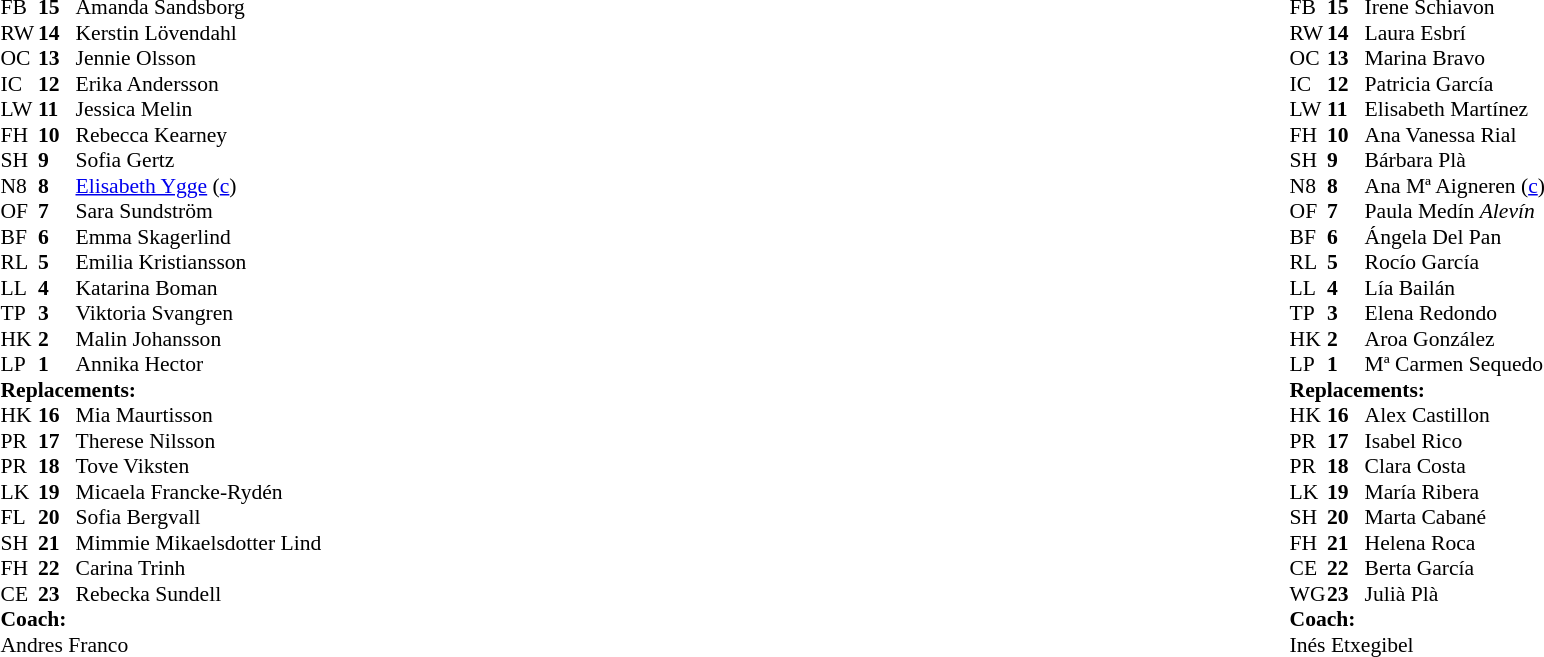<table style="width:100%;">
<tr>
<td style="vertical-align:top; width:50%;"><br><table style="font-size: 90%" cellspacing="0" cellpadding="0">
<tr>
<th width="25"></th>
<th width="25"></th>
</tr>
<tr>
<td>FB</td>
<td><strong>15</strong></td>
<td>Amanda Sandsborg</td>
</tr>
<tr>
<td>RW</td>
<td><strong>14</strong></td>
<td>Kerstin Lövendahl</td>
<td colspan="2"></td>
<td></td>
</tr>
<tr>
<td>OC</td>
<td><strong>13</strong></td>
<td>Jennie Olsson</td>
<td></td>
<td></td>
</tr>
<tr>
<td>IC</td>
<td><strong>12</strong></td>
<td>Erika Andersson</td>
</tr>
<tr>
<td>LW</td>
<td><strong>11</strong></td>
<td>Jessica Melin</td>
</tr>
<tr>
<td>FH</td>
<td><strong>10</strong></td>
<td>Rebecca Kearney</td>
</tr>
<tr>
<td>SH</td>
<td><strong>9</strong></td>
<td>Sofia Gertz</td>
</tr>
<tr>
<td>N8</td>
<td><strong>8</strong></td>
<td><a href='#'>Elisabeth Ygge</a> (<a href='#'>c</a>)</td>
</tr>
<tr>
<td>OF</td>
<td><strong>7</strong></td>
<td>Sara Sundström</td>
<td></td>
<td></td>
</tr>
<tr>
<td>BF</td>
<td><strong>6</strong></td>
<td>Emma Skagerlind</td>
<td></td>
<td></td>
</tr>
<tr>
<td>RL</td>
<td><strong>5</strong></td>
<td>Emilia Kristiansson</td>
<td></td>
<td></td>
</tr>
<tr>
<td>LL</td>
<td><strong>4</strong></td>
<td>Katarina Boman</td>
</tr>
<tr>
<td>TP</td>
<td><strong>3</strong></td>
<td>Viktoria Svangren</td>
<td></td>
<td></td>
</tr>
<tr>
<td>HK</td>
<td><strong>2</strong></td>
<td>Malin Johansson</td>
</tr>
<tr>
<td>LP</td>
<td><strong>1</strong></td>
<td>Annika Hector</td>
<td></td>
<td></td>
</tr>
<tr>
<td colspan=3><strong>Replacements:</strong></td>
</tr>
<tr>
<td>HK</td>
<td><strong>16</strong></td>
<td>Mia Maurtisson</td>
<td></td>
<td></td>
</tr>
<tr>
<td>PR</td>
<td><strong>17</strong></td>
<td>Therese Nilsson</td>
</tr>
<tr>
<td>PR</td>
<td><strong>18</strong></td>
<td>Tove Viksten</td>
</tr>
<tr>
<td>LK</td>
<td><strong>19</strong></td>
<td>Micaela Francke-Rydén</td>
<td></td>
<td></td>
</tr>
<tr>
<td>FL</td>
<td><strong>20</strong></td>
<td>Sofia Bergvall</td>
<td></td>
<td></td>
</tr>
<tr>
<td>SH</td>
<td><strong>21</strong></td>
<td>Mimmie Mikaelsdotter Lind</td>
<td></td>
<td></td>
</tr>
<tr>
<td>FH</td>
<td><strong>22</strong></td>
<td>Carina Trinh</td>
<td></td>
<td></td>
<td></td>
<td></td>
</tr>
<tr>
<td>CE</td>
<td><strong>23</strong></td>
<td>Rebecka Sundell</td>
<td></td>
<td></td>
</tr>
<tr>
<td colspan=3><strong>Coach:</strong></td>
</tr>
<tr>
<td colspan="4"> Andres Franco</td>
</tr>
</table>
</td>
<td style="vertical-align:top; width:50%;"><br><table cellspacing="0" cellpadding="0" style="font-size:90%; margin:auto;">
<tr>
<th width="25"></th>
<th width="25"></th>
</tr>
<tr>
<td>FB</td>
<td><strong>15</strong></td>
<td>Irene Schiavon</td>
</tr>
<tr>
<td>RW</td>
<td><strong>14</strong></td>
<td>Laura Esbrí</td>
<td></td>
<td></td>
</tr>
<tr>
<td>OC</td>
<td><strong>13</strong></td>
<td>Marina Bravo</td>
</tr>
<tr>
<td>IC</td>
<td><strong>12</strong></td>
<td>Patricia García</td>
<td></td>
<td></td>
</tr>
<tr>
<td>LW</td>
<td><strong>11</strong></td>
<td>Elisabeth Martínez</td>
<td></td>
<td></td>
</tr>
<tr>
<td>FH</td>
<td><strong>10</strong></td>
<td>Ana Vanessa Rial</td>
</tr>
<tr>
<td>SH</td>
<td><strong>9</strong></td>
<td>Bárbara Plà</td>
<td></td>
<td></td>
</tr>
<tr>
<td>N8</td>
<td><strong>8</strong></td>
<td>Ana Mª Aigneren (<a href='#'>c</a>)</td>
</tr>
<tr>
<td>OF</td>
<td><strong>7</strong></td>
<td>Paula Medín <em>Alevín</em></td>
</tr>
<tr>
<td>BF</td>
<td><strong>6</strong></td>
<td>Ángela Del Pan</td>
</tr>
<tr>
<td>RL</td>
<td><strong>5</strong></td>
<td>Rocío García</td>
<td></td>
<td></td>
</tr>
<tr>
<td>LL</td>
<td><strong>4</strong></td>
<td>Lía Bailán</td>
<td></td>
<td></td>
</tr>
<tr>
<td>TP</td>
<td><strong>3</strong></td>
<td>Elena Redondo</td>
<td></td>
<td></td>
</tr>
<tr>
<td>HK</td>
<td><strong>2</strong></td>
<td>Aroa González</td>
</tr>
<tr>
<td>LP</td>
<td><strong>1</strong></td>
<td>Mª Carmen Sequedo</td>
<td></td>
<td></td>
</tr>
<tr>
<td colspan=3><strong>Replacements:</strong></td>
</tr>
<tr>
<td>HK</td>
<td><strong>16</strong></td>
<td>Alex Castillon</td>
<td></td>
<td></td>
</tr>
<tr>
<td>PR</td>
<td><strong>17</strong></td>
<td>Isabel Rico</td>
<td></td>
<td></td>
</tr>
<tr>
<td>PR</td>
<td><strong>18</strong></td>
<td>Clara Costa</td>
<td></td>
<td></td>
</tr>
<tr>
<td>LK</td>
<td><strong>19</strong></td>
<td>María Ribera</td>
<td></td>
<td></td>
</tr>
<tr>
<td>SH</td>
<td><strong>20</strong></td>
<td>Marta Cabané</td>
<td></td>
<td></td>
</tr>
<tr>
<td>FH</td>
<td><strong>21</strong></td>
<td>Helena Roca</td>
<td></td>
<td></td>
</tr>
<tr>
<td>CE</td>
<td><strong>22</strong></td>
<td>Berta García</td>
<td></td>
<td></td>
</tr>
<tr>
<td>WG</td>
<td><strong>23</strong></td>
<td>Julià Plà</td>
<td></td>
<td></td>
</tr>
<tr>
<td colspan=3><strong>Coach:</strong></td>
</tr>
<tr>
<td colspan="4"> Inés Etxegibel</td>
</tr>
</table>
</td>
</tr>
</table>
